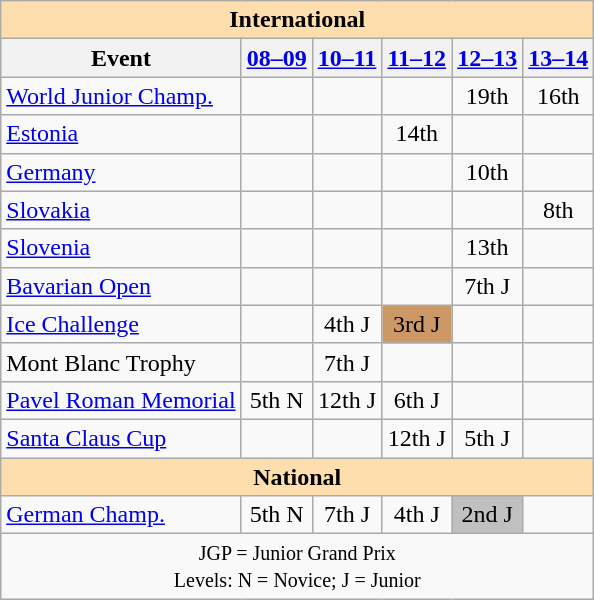<table class="wikitable" style="text-align:center">
<tr>
<th style="background-color: #ffdead; " colspan=6 align=center>International</th>
</tr>
<tr>
<th>Event</th>
<th><a href='#'>08–09</a></th>
<th><a href='#'>10–11</a></th>
<th><a href='#'>11–12</a></th>
<th><a href='#'>12–13</a></th>
<th><a href='#'>13–14</a></th>
</tr>
<tr>
<td align=left><a href='#'>World Junior Champ.</a></td>
<td></td>
<td></td>
<td></td>
<td>19th</td>
<td>16th</td>
</tr>
<tr>
<td align=left> <a href='#'>Estonia</a></td>
<td></td>
<td></td>
<td>14th</td>
<td></td>
<td></td>
</tr>
<tr>
<td align=left> <a href='#'>Germany</a></td>
<td></td>
<td></td>
<td></td>
<td>10th</td>
<td></td>
</tr>
<tr>
<td align=left> <a href='#'>Slovakia</a></td>
<td></td>
<td></td>
<td></td>
<td></td>
<td>8th</td>
</tr>
<tr>
<td align=left> <a href='#'>Slovenia</a></td>
<td></td>
<td></td>
<td></td>
<td>13th</td>
<td></td>
</tr>
<tr>
<td align=left><a href='#'>Bavarian Open</a></td>
<td></td>
<td></td>
<td></td>
<td>7th J</td>
<td></td>
</tr>
<tr>
<td align=left><a href='#'>Ice Challenge</a></td>
<td></td>
<td>4th J</td>
<td bgcolor=cc9966>3rd J</td>
<td></td>
<td></td>
</tr>
<tr>
<td align=left>Mont Blanc Trophy</td>
<td></td>
<td>7th J</td>
<td></td>
<td></td>
<td></td>
</tr>
<tr>
<td align=left><a href='#'>Pavel Roman Memorial</a></td>
<td>5th N</td>
<td>12th J</td>
<td>6th J</td>
<td></td>
<td></td>
</tr>
<tr>
<td align=left><a href='#'>Santa Claus Cup</a></td>
<td></td>
<td></td>
<td>12th J</td>
<td>5th J</td>
<td></td>
</tr>
<tr>
<th style="background-color: #ffdead; " colspan=6 align=center>National</th>
</tr>
<tr>
<td align=left><a href='#'>German Champ.</a></td>
<td>5th N</td>
<td>7th J</td>
<td>4th J</td>
<td bgcolor=silver>2nd J</td>
<td></td>
</tr>
<tr>
<td colspan=6 align=center><small> JGP = Junior Grand Prix <br> Levels: N = Novice; J = Junior </small></td>
</tr>
</table>
